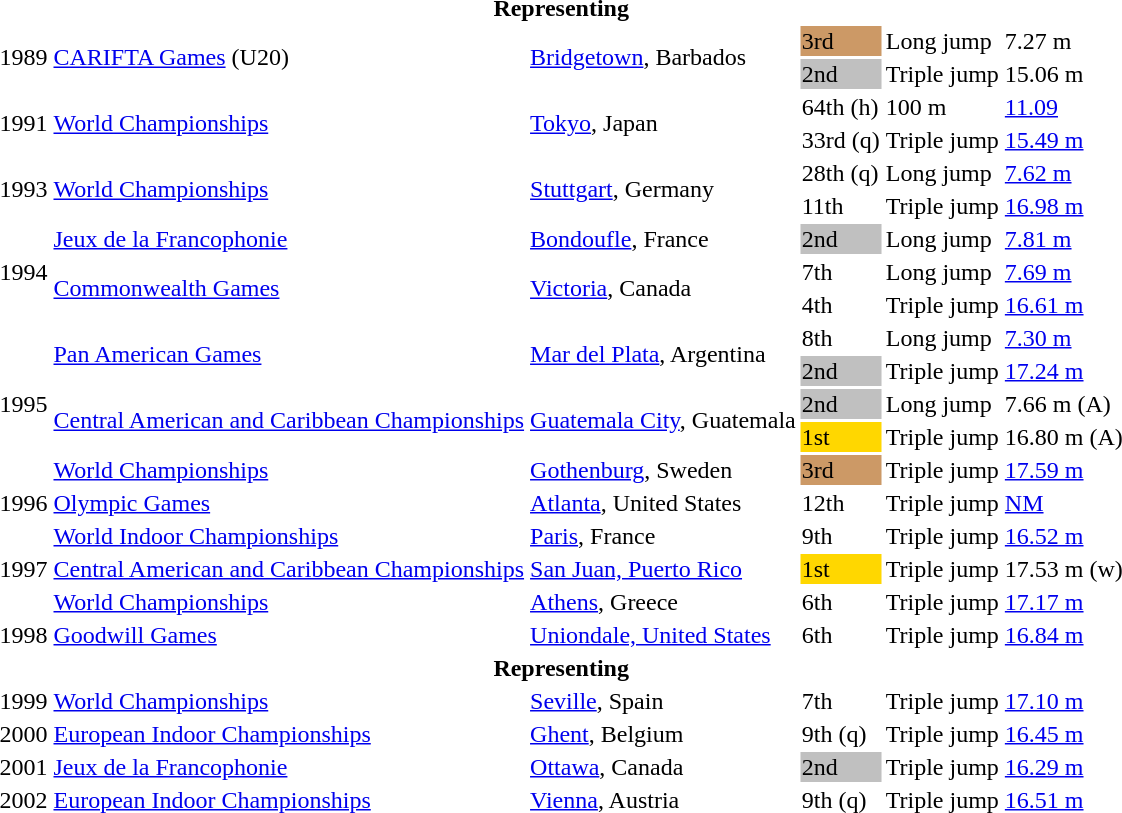<table>
<tr>
<th colspan="6">Representing </th>
</tr>
<tr>
<td rowspan=2>1989</td>
<td rowspan=2><a href='#'>CARIFTA Games</a> (U20)</td>
<td rowspan=2><a href='#'>Bridgetown</a>, Barbados</td>
<td bgcolor=cc9966>3rd</td>
<td>Long jump</td>
<td>7.27 m</td>
</tr>
<tr>
<td bgcolor=silver>2nd</td>
<td>Triple jump</td>
<td>15.06 m</td>
</tr>
<tr>
<td rowspan=2>1991</td>
<td rowspan=2><a href='#'>World Championships</a></td>
<td rowspan=2><a href='#'>Tokyo</a>, Japan</td>
<td>64th (h)</td>
<td>100 m</td>
<td><a href='#'>11.09</a></td>
</tr>
<tr>
<td>33rd (q)</td>
<td>Triple jump</td>
<td><a href='#'>15.49 m</a></td>
</tr>
<tr>
<td rowspan=2>1993</td>
<td rowspan=2><a href='#'>World Championships</a></td>
<td rowspan=2><a href='#'>Stuttgart</a>, Germany</td>
<td>28th (q)</td>
<td>Long jump</td>
<td><a href='#'>7.62 m</a></td>
</tr>
<tr>
<td>11th</td>
<td>Triple jump</td>
<td><a href='#'>16.98 m</a></td>
</tr>
<tr>
<td rowspan=3>1994</td>
<td><a href='#'>Jeux de la Francophonie</a></td>
<td><a href='#'>Bondoufle</a>, France</td>
<td bgcolor=silver>2nd</td>
<td>Long jump</td>
<td><a href='#'>7.81 m</a></td>
</tr>
<tr>
<td rowspan=2><a href='#'>Commonwealth Games</a></td>
<td rowspan=2><a href='#'>Victoria</a>, Canada</td>
<td>7th</td>
<td>Long jump</td>
<td><a href='#'>7.69 m</a></td>
</tr>
<tr>
<td>4th</td>
<td>Triple jump</td>
<td><a href='#'>16.61 m</a></td>
</tr>
<tr>
<td rowspan=5>1995</td>
<td rowspan=2><a href='#'>Pan American Games</a></td>
<td rowspan=2><a href='#'>Mar del Plata</a>, Argentina</td>
<td>8th</td>
<td>Long jump</td>
<td><a href='#'>7.30 m</a></td>
</tr>
<tr>
<td bgcolor=silver>2nd</td>
<td>Triple jump</td>
<td><a href='#'>17.24 m</a></td>
</tr>
<tr>
<td rowspan=2><a href='#'>Central American and Caribbean Championships</a></td>
<td rowspan=2><a href='#'>Guatemala City</a>, Guatemala</td>
<td bgcolor=silver>2nd</td>
<td>Long jump</td>
<td>7.66 m (A)</td>
</tr>
<tr>
<td bgcolor=gold>1st</td>
<td>Triple jump</td>
<td>16.80 m (A)</td>
</tr>
<tr>
<td><a href='#'>World Championships</a></td>
<td><a href='#'>Gothenburg</a>, Sweden</td>
<td bgcolor=cc9966>3rd</td>
<td>Triple jump</td>
<td><a href='#'>17.59 m</a></td>
</tr>
<tr>
<td>1996</td>
<td><a href='#'>Olympic Games</a></td>
<td><a href='#'>Atlanta</a>, United States</td>
<td>12th</td>
<td>Triple jump</td>
<td><a href='#'>NM</a></td>
</tr>
<tr>
<td rowspan=3>1997</td>
<td><a href='#'>World Indoor Championships</a></td>
<td><a href='#'>Paris</a>, France</td>
<td>9th</td>
<td>Triple jump</td>
<td><a href='#'>16.52 m</a></td>
</tr>
<tr>
<td><a href='#'>Central American and Caribbean Championships</a></td>
<td><a href='#'>San Juan, Puerto Rico</a></td>
<td bgcolor=gold>1st</td>
<td>Triple jump</td>
<td>17.53 m (w)</td>
</tr>
<tr>
<td><a href='#'>World Championships</a></td>
<td><a href='#'>Athens</a>, Greece</td>
<td>6th</td>
<td>Triple jump</td>
<td><a href='#'>17.17 m</a></td>
</tr>
<tr>
<td>1998</td>
<td><a href='#'>Goodwill Games</a></td>
<td><a href='#'>Uniondale, United States</a></td>
<td>6th</td>
<td>Triple jump</td>
<td><a href='#'>16.84 m</a></td>
</tr>
<tr>
<th colspan="6">Representing </th>
</tr>
<tr>
<td>1999</td>
<td><a href='#'>World Championships</a></td>
<td><a href='#'>Seville</a>, Spain</td>
<td>7th</td>
<td>Triple jump</td>
<td><a href='#'>17.10 m</a></td>
</tr>
<tr>
<td>2000</td>
<td><a href='#'>European Indoor Championships</a></td>
<td><a href='#'>Ghent</a>, Belgium</td>
<td>9th (q)</td>
<td>Triple jump</td>
<td><a href='#'>16.45 m</a></td>
</tr>
<tr>
<td>2001</td>
<td><a href='#'>Jeux de la Francophonie</a></td>
<td><a href='#'>Ottawa</a>, Canada</td>
<td bgcolor=silver>2nd</td>
<td>Triple jump</td>
<td><a href='#'>16.29 m</a></td>
</tr>
<tr>
<td>2002</td>
<td><a href='#'>European Indoor Championships</a></td>
<td><a href='#'>Vienna</a>, Austria</td>
<td>9th (q)</td>
<td>Triple jump</td>
<td><a href='#'>16.51 m</a></td>
</tr>
</table>
